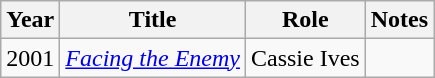<table class="wikitable sortable">
<tr>
<th>Year</th>
<th>Title</th>
<th>Role</th>
<th>Notes</th>
</tr>
<tr>
<td>2001</td>
<td><em><a href='#'>Facing the Enemy</a></em></td>
<td>Cassie Ives</td>
<td></td>
</tr>
</table>
